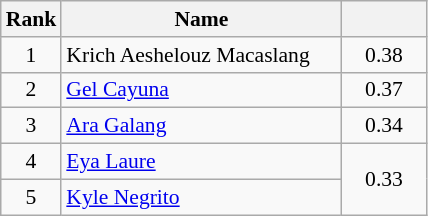<table class="wikitable" style="font-size:90%">
<tr>
<th width=30>Rank</th>
<th width=180>Name</th>
<th width=50></th>
</tr>
<tr>
<td style="text-align:center">1</td>
<td>Krich Aeshelouz Macaslang</td>
<td style="text-align:center">0.38</td>
</tr>
<tr>
<td style="text-align:center">2</td>
<td><a href='#'>Gel Cayuna</a></td>
<td style="text-align:center">0.37</td>
</tr>
<tr>
<td style="text-align:center">3</td>
<td><a href='#'>Ara Galang</a></td>
<td style="text-align:center">0.34</td>
</tr>
<tr>
<td style="text-align:center">4</td>
<td><a href='#'>Eya Laure</a></td>
<td rowspan="2" style="text-align:center">0.33</td>
</tr>
<tr>
<td style="text-align:center">5</td>
<td><a href='#'>Kyle Negrito</a></td>
</tr>
</table>
